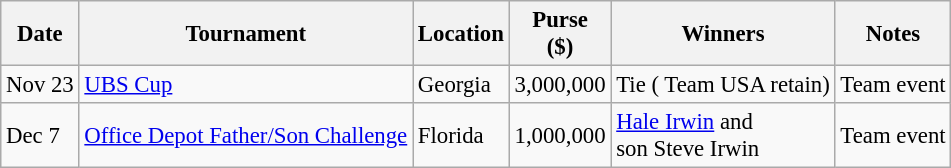<table class="wikitable" style="font-size:95%">
<tr>
<th>Date</th>
<th>Tournament</th>
<th>Location</th>
<th>Purse<br>($)</th>
<th>Winners</th>
<th>Notes</th>
</tr>
<tr>
<td>Nov 23</td>
<td><a href='#'>UBS Cup</a></td>
<td>Georgia</td>
<td align=right>3,000,000</td>
<td>Tie ( Team USA retain)</td>
<td>Team event</td>
</tr>
<tr>
<td>Dec 7</td>
<td><a href='#'>Office Depot Father/Son Challenge</a></td>
<td>Florida</td>
<td align=right>1,000,000</td>
<td> <a href='#'>Hale Irwin</a> and<br>son Steve Irwin</td>
<td>Team event</td>
</tr>
</table>
